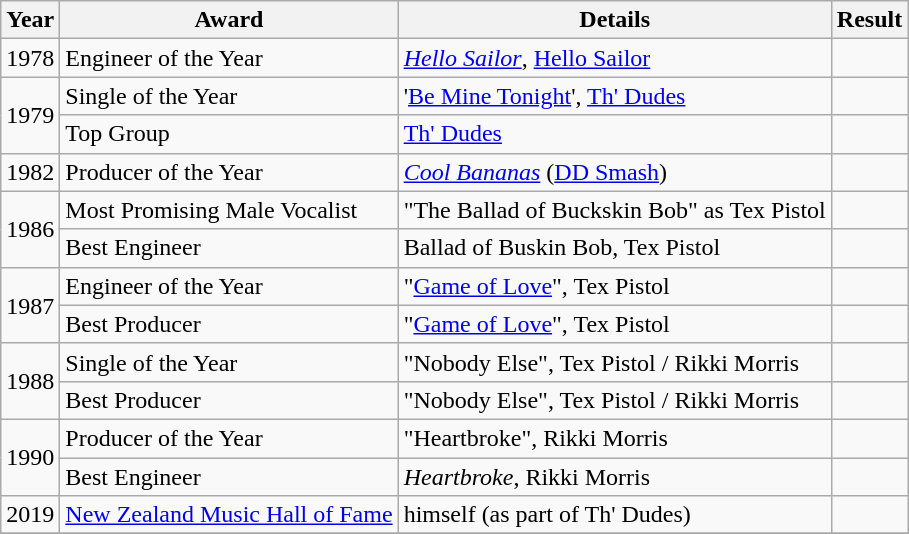<table class="wikitable sortable">
<tr>
<th>Year</th>
<th>Award</th>
<th>Details</th>
<th>Result</th>
</tr>
<tr>
<td>1978</td>
<td>Engineer of the Year</td>
<td><em><a href='#'>Hello Sailor</a></em>, <a href='#'>Hello Sailor</a></td>
<td></td>
</tr>
<tr>
<td rowspan="2">1979</td>
<td>Single of the Year</td>
<td>'<a href='#'>Be Mine Tonight</a>', <a href='#'>Th' Dudes</a></td>
<td></td>
</tr>
<tr>
<td>Top Group</td>
<td><a href='#'>Th' Dudes</a></td>
<td></td>
</tr>
<tr>
<td>1982</td>
<td>Producer of the Year</td>
<td><em><a href='#'>Cool Bananas</a></em> (<a href='#'>DD Smash</a>)</td>
<td></td>
</tr>
<tr>
<td rowspan="2">1986</td>
<td>Most Promising Male Vocalist</td>
<td>"The Ballad of Buckskin Bob" as Tex Pistol</td>
<td></td>
</tr>
<tr>
<td>Best Engineer</td>
<td>Ballad of Buskin Bob, Tex Pistol</td>
<td></td>
</tr>
<tr>
<td rowspan="2">1987</td>
<td>Engineer of the Year</td>
<td>"<a href='#'>Game of Love</a>", Tex Pistol</td>
<td></td>
</tr>
<tr>
<td>Best Producer</td>
<td>"<a href='#'>Game of Love</a>", Tex Pistol</td>
<td></td>
</tr>
<tr>
<td rowspan="2">1988</td>
<td>Single of the Year</td>
<td>"Nobody Else", Tex Pistol / Rikki Morris</td>
<td></td>
</tr>
<tr>
<td>Best Producer</td>
<td>"Nobody Else", Tex Pistol / Rikki Morris</td>
<td></td>
</tr>
<tr>
<td rowspan="2">1990</td>
<td>Producer of the Year</td>
<td>"Heartbroke", Rikki Morris</td>
<td></td>
</tr>
<tr>
<td>Best Engineer</td>
<td><em>Heartbroke</em>, Rikki Morris</td>
<td></td>
</tr>
<tr>
<td>2019</td>
<td><a href='#'>New Zealand Music Hall of Fame</a></td>
<td>himself (as part of Th' Dudes)</td>
<td></td>
</tr>
<tr>
</tr>
</table>
